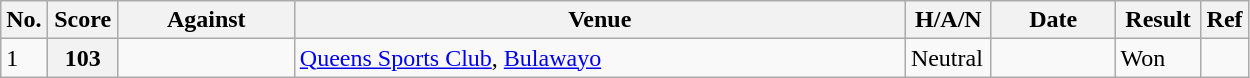<table class="wikitable sortable plainrowheaders">
<tr>
<th scope=col style="width:10px">No.</th>
<th scope=col style="width:40px">Score</th>
<th scope=col style="width:110px">Against</th>
<th scope=col style="width:400px">Venue</th>
<th scope=col style="width:50px">H/A/N</th>
<th scope=col style="width:75px">Date</th>
<th scope=col style="width:50px">Result</th>
<th scope=col class="unsortable">Ref</th>
</tr>
<tr>
<td>1</td>
<th scope=row> 103</th>
<td></td>
<td> <a href='#'>Queens Sports Club</a>, <a href='#'>Bulawayo</a></td>
<td>Neutral</td>
<td></td>
<td>Won</td>
<td></td>
</tr>
</table>
